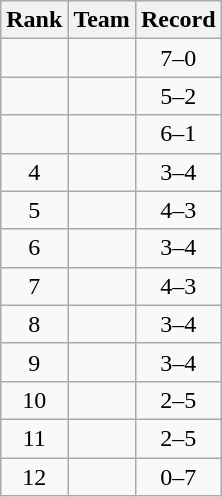<table class="wikitable">
<tr>
<th>Rank</th>
<th>Team</th>
<th>Record</th>
</tr>
<tr>
<td align=center></td>
<td></td>
<td align=center>7–0</td>
</tr>
<tr>
<td align=center></td>
<td></td>
<td align=center>5–2</td>
</tr>
<tr>
<td align=center></td>
<td></td>
<td align=center>6–1</td>
</tr>
<tr>
<td align=center>4</td>
<td></td>
<td align=center>3–4</td>
</tr>
<tr>
<td align=center>5</td>
<td></td>
<td align=center>4–3</td>
</tr>
<tr>
<td align=center>6</td>
<td></td>
<td align=center>3–4</td>
</tr>
<tr>
<td align=center>7</td>
<td></td>
<td align=center>4–3</td>
</tr>
<tr>
<td align=center>8</td>
<td></td>
<td align=center>3–4</td>
</tr>
<tr>
<td align=center>9</td>
<td></td>
<td align=center>3–4</td>
</tr>
<tr>
<td align=center>10</td>
<td></td>
<td align=center>2–5</td>
</tr>
<tr>
<td align=center>11</td>
<td></td>
<td align=center>2–5</td>
</tr>
<tr>
<td align=center>12</td>
<td></td>
<td align=center>0–7</td>
</tr>
</table>
